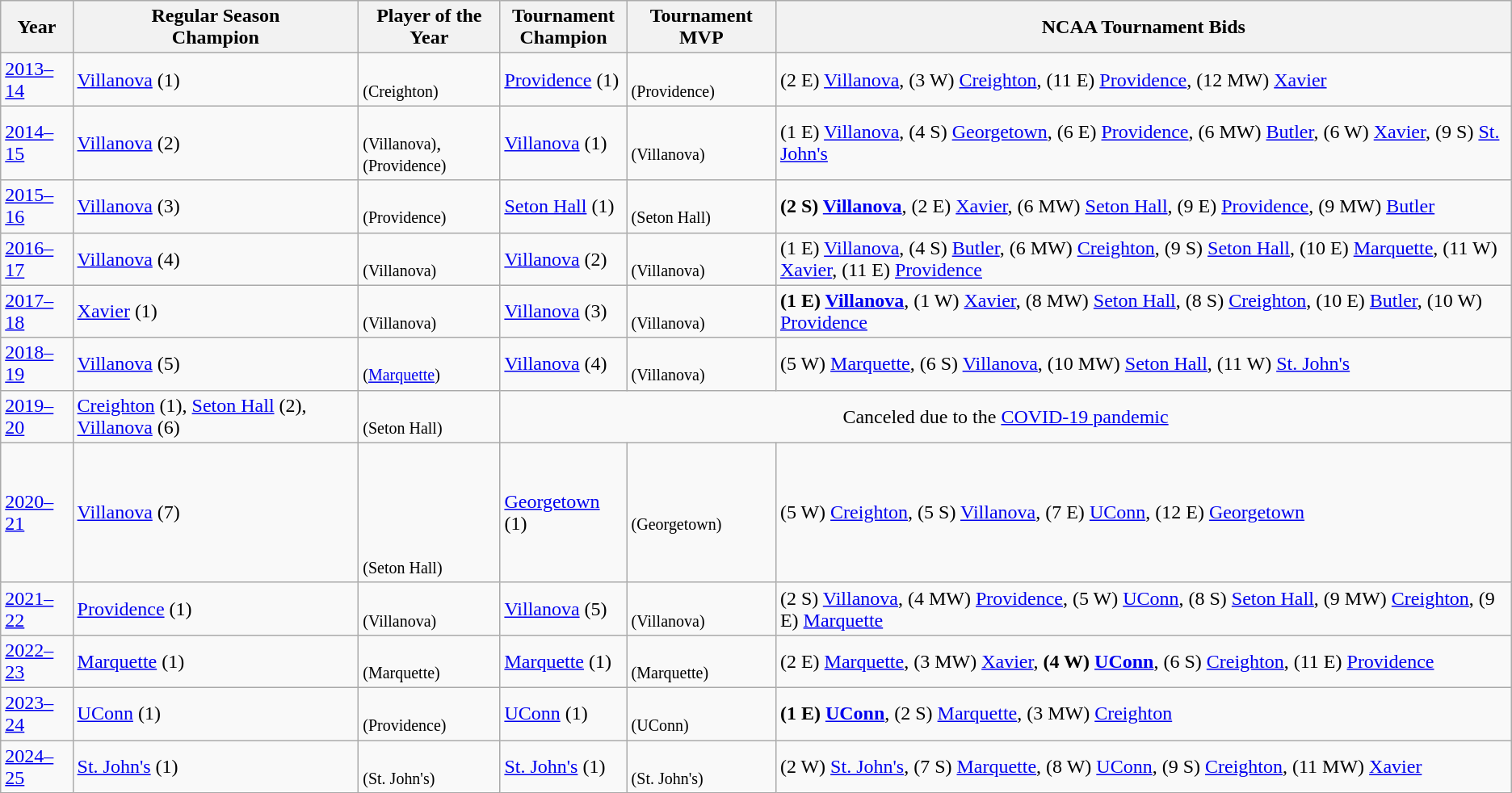<table class="wikitable sortable">
<tr>
<th>Year</th>
<th>Regular Season <br> Champion</th>
<th>Player of the Year</th>
<th>Tournament <br> Champion</th>
<th>Tournament MVP</th>
<th>NCAA Tournament Bids</th>
</tr>
<tr>
<td><a href='#'>2013–14</a></td>
<td><a href='#'>Villanova</a> (1)</td>
<td><br><small>(Creighton)</small></td>
<td><a href='#'>Providence</a> (1)</td>
<td><br><small>(Providence)</small></td>
<td>(2 E) <a href='#'>Villanova</a>, (3 W) <a href='#'>Creighton</a>, (11 E) <a href='#'>Providence</a>, (12 MW) <a href='#'>Xavier</a></td>
</tr>
<tr>
<td><a href='#'>2014–15</a></td>
<td><a href='#'>Villanova</a> (2)</td>
<td><br><small>(Villanova)</small>, <br>  <small>(Providence)</small></td>
<td><a href='#'>Villanova</a> (1)</td>
<td><br><small>(Villanova)</small></td>
<td>(1 E) <a href='#'>Villanova</a>, (4 S) <a href='#'>Georgetown</a>, (6 E) <a href='#'>Providence</a>, (6 MW) <a href='#'>Butler</a>, (6 W) <a href='#'>Xavier</a>, (9 S) <a href='#'>St. John's</a></td>
</tr>
<tr>
<td><a href='#'>2015–16</a></td>
<td><a href='#'>Villanova</a> (3)</td>
<td><br><small>(Providence)</small></td>
<td><a href='#'>Seton Hall</a> (1)</td>
<td><br><small>(Seton Hall)</small></td>
<td><strong>(2 S) <a href='#'>Villanova</a></strong>, (2 E) <a href='#'>Xavier</a>, (6 MW) <a href='#'>Seton Hall</a>, (9 E) <a href='#'>Providence</a>, (9 MW) <a href='#'>Butler</a></td>
</tr>
<tr>
<td><a href='#'>2016–17</a></td>
<td><a href='#'>Villanova</a> (4)</td>
<td><br><small>(Villanova)</small></td>
<td><a href='#'>Villanova</a> (2)</td>
<td><br><small>(Villanova)</small></td>
<td>(1 E) <a href='#'>Villanova</a>, (4 S) <a href='#'>Butler</a>, (6 MW) <a href='#'>Creighton</a>, (9 S) <a href='#'>Seton Hall</a>, (10 E) <a href='#'>Marquette</a>, (11 W) <a href='#'>Xavier</a>, (11 E) <a href='#'>Providence</a></td>
</tr>
<tr>
<td><a href='#'>2017–18</a></td>
<td><a href='#'>Xavier</a> (1)</td>
<td><br><small>(Villanova)</small></td>
<td><a href='#'>Villanova</a> (3)</td>
<td><br><small>(Villanova)</small></td>
<td><strong>(1 E) <a href='#'>Villanova</a></strong>, (1 W) <a href='#'>Xavier</a>, (8 MW) <a href='#'>Seton Hall</a>, (8 S) <a href='#'>Creighton</a>, (10 E) <a href='#'>Butler</a>, (10 W) <a href='#'>Providence</a></td>
</tr>
<tr>
<td><a href='#'>2018–19</a></td>
<td><a href='#'>Villanova</a> (5)</td>
<td><br><small>(<a href='#'>Marquette</a>)</small></td>
<td><a href='#'>Villanova</a> (4)</td>
<td><br><small>(Villanova)</small></td>
<td>(5 W) <a href='#'>Marquette</a>, (6 S) <a href='#'>Villanova</a>, (10 MW) <a href='#'>Seton Hall</a>, (11 W) <a href='#'>St. John's</a></td>
</tr>
<tr>
<td><a href='#'>2019–20</a></td>
<td><a href='#'>Creighton</a> (1), <a href='#'>Seton Hall</a> (2), <a href='#'>Villanova</a> (6)</td>
<td><br><small>(Seton Hall)</small></td>
<td colspan="3" align="center">Canceled due to the <a href='#'>COVID-19 pandemic</a></td>
</tr>
<tr>
<td><a href='#'>2020–21</a></td>
<td><a href='#'>Villanova</a> (7)</td>
<td><br><br> <br><br> <br><small>(Seton Hall)</small></td>
<td><a href='#'>Georgetown</a> (1)</td>
<td><br><small>(Georgetown)</small></td>
<td>(5 W) <a href='#'>Creighton</a>, (5 S) <a href='#'>Villanova</a>, (7 E) <a href='#'>UConn</a>, (12 E) <a href='#'>Georgetown</a></td>
</tr>
<tr>
<td><a href='#'>2021–22</a></td>
<td><a href='#'>Providence</a> (1)</td>
<td><br><small>(Villanova)</small></td>
<td><a href='#'>Villanova</a> (5)</td>
<td><br><small>(Villanova)</small></td>
<td>(2 S) <a href='#'>Villanova</a>, (4 MW) <a href='#'>Providence</a>, (5 W) <a href='#'>UConn</a>, (8 S) <a href='#'>Seton Hall</a>, (9 MW) <a href='#'>Creighton</a>, (9 E) <a href='#'>Marquette</a></td>
</tr>
<tr>
<td 2022–23 Big East Conference men's basketball season><a href='#'>2022–23</a></td>
<td><a href='#'>Marquette</a> (1)</td>
<td><br><small>(Marquette)</small></td>
<td><a href='#'>Marquette</a> (1)</td>
<td><br><small>(Marquette)</small></td>
<td>(2 E) <a href='#'>Marquette</a>, (3 MW) <a href='#'>Xavier</a>, <strong>(4 W) <a href='#'>UConn</a></strong>, (6 S) <a href='#'>Creighton</a>, (11 E) <a href='#'>Providence</a></td>
</tr>
<tr>
<td><a href='#'>2023–24</a></td>
<td><a href='#'>UConn</a> (1)</td>
<td><br><small>(Providence)</small></td>
<td><a href='#'>UConn</a> (1)</td>
<td><br><small>(UConn)</small></td>
<td><strong>(1 E) <a href='#'>UConn</a></strong>, (2 S) <a href='#'>Marquette</a>, (3 MW) <a href='#'>Creighton</a></td>
</tr>
<tr>
<td><a href='#'>2024–25</a></td>
<td><a href='#'>St. John's</a> (1)</td>
<td><br><small>(St. John's)</small></td>
<td><a href='#'>St. John's</a> (1)</td>
<td><br><small>(St. John's)</small></td>
<td>(2 W) <a href='#'>St. John's</a>, (7 S) <a href='#'>Marquette</a>, (8 W) <a href='#'>UConn</a>, (9 S) <a href='#'>Creighton</a>, (11 MW) <a href='#'>Xavier</a></td>
</tr>
</table>
